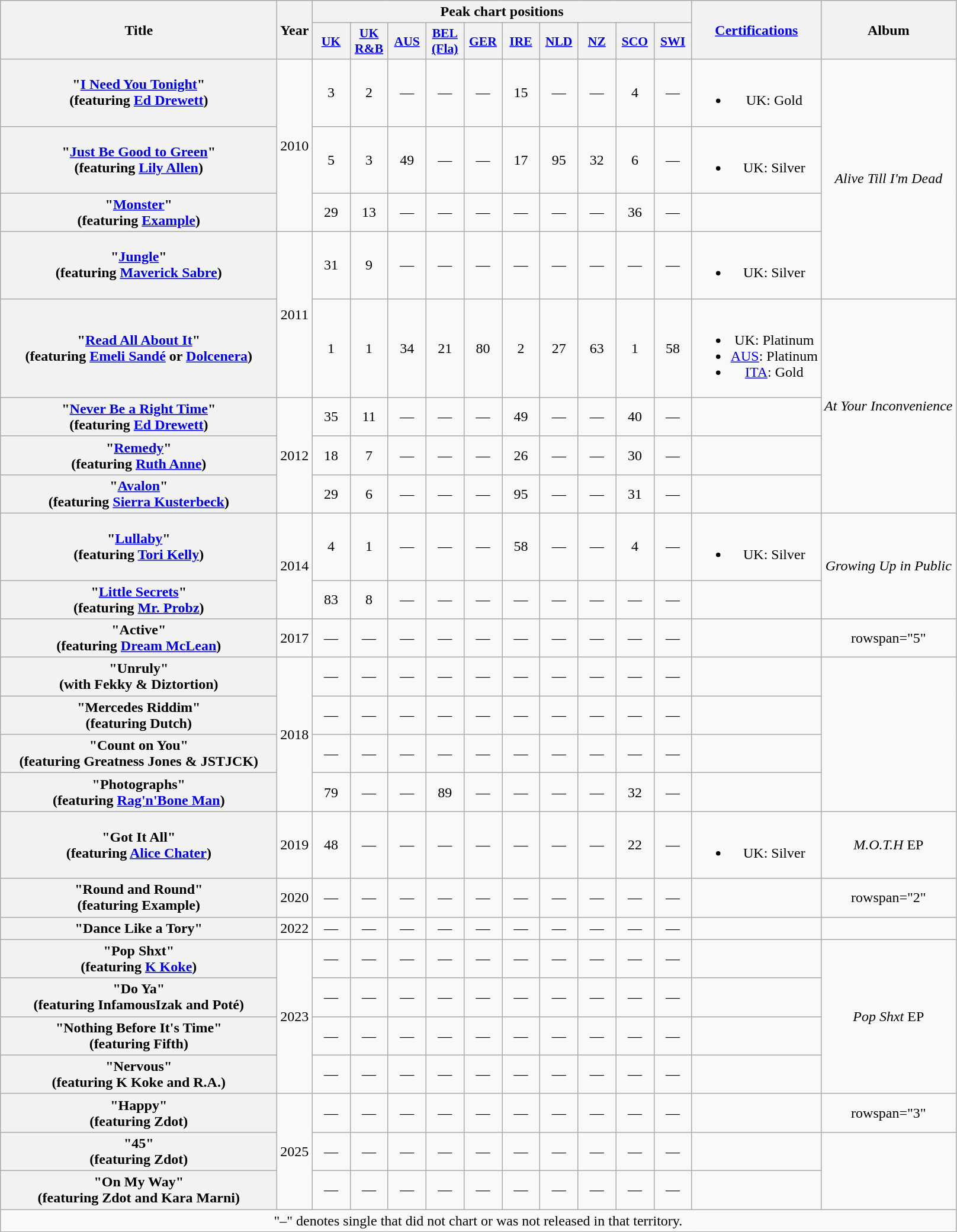<table class="wikitable plainrowheaders" style="text-align:center;" border="1">
<tr>
<th scope="col" rowspan="2" style="width:19em;">Title</th>
<th scope="col" rowspan="2" style="width:1em;">Year</th>
<th scope="col" colspan="10">Peak chart positions</th>
<th scope="col" rowspan="2"><a href='#'>Certifications</a></th>
<th scope="col" rowspan="2">Album</th>
</tr>
<tr>
<th scope="col" style="width:2.5em;font-size:90%;"><a href='#'>UK</a><br></th>
<th scope="col" style="width:2.5em;font-size:90%;"><a href='#'>UK<br>R&B</a><br></th>
<th scope="col" style="width:2.5em;font-size:90%;"><a href='#'>AUS</a><br></th>
<th scope="col" style="width:2.5em;font-size:90%;"><a href='#'>BEL<br>(Fla)</a><br></th>
<th scope="col" style="width:2.5em;font-size:90%;"><a href='#'>GER</a><br></th>
<th scope="col" style="width:2.5em;font-size:90%;"><a href='#'>IRE</a><br></th>
<th scope="col" style="width:2.5em;font-size:90%;"><a href='#'>NLD</a><br></th>
<th scope="col" style="width:2.5em;font-size:90%;"><a href='#'>NZ</a><br></th>
<th scope="col" style="width:2.5em;font-size:90%;"><a href='#'>SCO</a><br></th>
<th scope="col" style="width:2.5em;font-size:90%;"><a href='#'>SWI</a><br></th>
</tr>
<tr>
<th scope="row">"<a href='#'>I Need You Tonight</a>"<br><span>(featuring <a href='#'>Ed Drewett</a>)</span></th>
<td rowspan="3">2010</td>
<td>3</td>
<td>2</td>
<td>—</td>
<td>—</td>
<td>—</td>
<td>15</td>
<td>—</td>
<td>—</td>
<td>4</td>
<td>—</td>
<td><br><ul><li>UK: Gold</li></ul></td>
<td rowspan="4"><em>Alive Till I'm Dead</em></td>
</tr>
<tr>
<th scope="row">"<a href='#'>Just Be Good to Green</a>"<br><span>(featuring <a href='#'>Lily Allen</a>)</span></th>
<td>5</td>
<td>3</td>
<td>49</td>
<td>—</td>
<td>—</td>
<td>17</td>
<td>95</td>
<td>32</td>
<td>6</td>
<td>—</td>
<td><br><ul><li>UK: Silver</li></ul></td>
</tr>
<tr>
<th scope="row">"<a href='#'>Monster</a>"<br><span>(featuring <a href='#'>Example</a>)</span></th>
<td>29</td>
<td>13</td>
<td>—</td>
<td>—</td>
<td>—</td>
<td>—</td>
<td>—</td>
<td>—</td>
<td>36</td>
<td>—</td>
<td></td>
</tr>
<tr>
<th scope="row">"<a href='#'>Jungle</a>"<br><span>(featuring <a href='#'>Maverick Sabre</a>)</span></th>
<td rowspan="2">2011</td>
<td>31</td>
<td>9</td>
<td>—</td>
<td>—</td>
<td>—</td>
<td>—</td>
<td>—</td>
<td>—</td>
<td>—</td>
<td>—</td>
<td><br><ul><li>UK: Silver</li></ul></td>
</tr>
<tr>
<th scope="row">"<a href='#'>Read All About It</a>"<br><span>(featuring <a href='#'>Emeli Sandé</a> or <a href='#'>Dolcenera</a>)</span></th>
<td>1</td>
<td>1</td>
<td>34</td>
<td>21</td>
<td>80</td>
<td>2</td>
<td>27</td>
<td>63</td>
<td>1</td>
<td>58</td>
<td><br><ul><li>UK: Platinum</li><li><a href='#'>AUS</a>: Platinum</li><li><a href='#'>ITA</a>: Gold</li></ul></td>
<td rowspan="4"><em>At Your Inconvenience</em></td>
</tr>
<tr>
<th scope="row">"<a href='#'>Never Be a Right Time</a>"<br><span>(featuring <a href='#'>Ed Drewett</a>)</span></th>
<td rowspan="3">2012</td>
<td>35</td>
<td>11</td>
<td>—</td>
<td>—</td>
<td>—</td>
<td>49</td>
<td>—</td>
<td>—</td>
<td>40</td>
<td>—</td>
<td></td>
</tr>
<tr>
<th scope="row">"<a href='#'>Remedy</a>"<br><span>(featuring <a href='#'>Ruth Anne</a>)</span></th>
<td>18</td>
<td>7</td>
<td>—</td>
<td>—</td>
<td>—</td>
<td>26</td>
<td>—</td>
<td>—</td>
<td>30</td>
<td>—</td>
<td></td>
</tr>
<tr>
<th scope="row">"<a href='#'>Avalon</a>"<br><span>(featuring <a href='#'>Sierra Kusterbeck</a>)</span></th>
<td>29</td>
<td>6</td>
<td>—</td>
<td>—</td>
<td>—</td>
<td>95</td>
<td>—</td>
<td>—</td>
<td>31</td>
<td>—</td>
<td></td>
</tr>
<tr>
<th scope="row">"<a href='#'>Lullaby</a>"<br><span>(featuring <a href='#'>Tori Kelly</a>)</span></th>
<td rowspan="2">2014</td>
<td>4</td>
<td>1</td>
<td>—</td>
<td>—</td>
<td>—</td>
<td>58</td>
<td>—</td>
<td>—</td>
<td>4</td>
<td>—</td>
<td><br><ul><li>UK: Silver</li></ul></td>
<td rowspan="2"><em>Growing Up in Public</em></td>
</tr>
<tr>
<th scope="row">"<a href='#'>Little Secrets</a>"<br><span>(featuring <a href='#'>Mr. Probz</a>)</span></th>
<td>83</td>
<td>8</td>
<td>—</td>
<td>—</td>
<td>—</td>
<td>—</td>
<td>—</td>
<td>—</td>
<td>—</td>
<td>—</td>
<td></td>
</tr>
<tr>
<th scope="row">"Active"<br><span>(featuring <a href='#'>Dream McLean</a>)</span></th>
<td>2017</td>
<td>—</td>
<td>—</td>
<td>—</td>
<td>—</td>
<td>—</td>
<td>—</td>
<td>—</td>
<td>—</td>
<td>—</td>
<td>—</td>
<td></td>
<td>rowspan="5" </td>
</tr>
<tr>
<th scope="row">"Unruly"<br><span>(with Fekky & Diztortion)</span></th>
<td rowspan="4">2018</td>
<td>—</td>
<td>—</td>
<td>—</td>
<td>—</td>
<td>—</td>
<td>—</td>
<td>—</td>
<td>—</td>
<td>—</td>
<td>—</td>
<td></td>
</tr>
<tr>
<th scope="row">"Mercedes Riddim"<br><span>(featuring Dutch)</span></th>
<td>—</td>
<td>—</td>
<td>—</td>
<td>—</td>
<td>—</td>
<td>—</td>
<td>—</td>
<td>—</td>
<td>—</td>
<td>—</td>
<td></td>
</tr>
<tr>
<th scope="row">"Count on You"<br><span>(featuring Greatness Jones & JSTJCK)</span></th>
<td>—</td>
<td>—</td>
<td>—</td>
<td>—</td>
<td>—</td>
<td>—</td>
<td>—</td>
<td>—</td>
<td>—</td>
<td>—</td>
<td></td>
</tr>
<tr>
<th scope="row">"Photographs"<br><span>(featuring <a href='#'>Rag'n'Bone Man</a>)</span></th>
<td>79</td>
<td>—</td>
<td>—</td>
<td>89</td>
<td>—</td>
<td>—</td>
<td>—</td>
<td>—</td>
<td>32</td>
<td>—</td>
<td></td>
</tr>
<tr>
<th scope="row">"Got It All"<br><span>(featuring <a href='#'>Alice Chater</a>)</span></th>
<td>2019</td>
<td>48</td>
<td>—</td>
<td>—</td>
<td>—</td>
<td>—</td>
<td>—</td>
<td>—</td>
<td>—</td>
<td>22</td>
<td>—</td>
<td><br><ul><li>UK: Silver</li></ul></td>
<td><em>M.O.T.H</em> EP</td>
</tr>
<tr>
<th scope="row">"Round and Round"<br><span>(featuring Example)</span></th>
<td>2020</td>
<td>—</td>
<td>—</td>
<td>—</td>
<td>—</td>
<td>—</td>
<td>—</td>
<td>—</td>
<td>—</td>
<td>—</td>
<td>—</td>
<td></td>
<td>rowspan="2" </td>
</tr>
<tr>
<th scope="row">"Dance Like a Tory"</th>
<td>2022</td>
<td>—</td>
<td>—</td>
<td>—</td>
<td>—</td>
<td>—</td>
<td>—</td>
<td>—</td>
<td>—</td>
<td>—</td>
<td>—</td>
<td></td>
</tr>
<tr>
<th scope="row">"Pop Shxt"<br><span>(featuring <a href='#'>K Koke</a>)</span></th>
<td rowspan="4">2023</td>
<td>—</td>
<td>—</td>
<td>—</td>
<td>—</td>
<td>—</td>
<td>—</td>
<td>—</td>
<td>—</td>
<td>—</td>
<td>—</td>
<td></td>
<td rowspan="4"><em>Pop Shxt</em> EP</td>
</tr>
<tr>
<th scope="row">"Do Ya"<br><span>(featuring InfamousIzak and Poté)</span></th>
<td>—</td>
<td>—</td>
<td>—</td>
<td>—</td>
<td>—</td>
<td>—</td>
<td>—</td>
<td>—</td>
<td>—</td>
<td>—</td>
<td></td>
</tr>
<tr>
<th scope="row">"Nothing Before It's Time"<br><span>(featuring Fifth)</span></th>
<td>—</td>
<td>—</td>
<td>—</td>
<td>—</td>
<td>—</td>
<td>—</td>
<td>—</td>
<td>—</td>
<td>—</td>
<td>—</td>
<td></td>
</tr>
<tr>
<th scope="row">"Nervous"<br><span>(featuring K Koke and R.A.)</span></th>
<td>—</td>
<td>—</td>
<td>—</td>
<td>—</td>
<td>—</td>
<td>—</td>
<td>—</td>
<td>—</td>
<td>—</td>
<td>—</td>
<td></td>
</tr>
<tr>
<th scope="row">"Happy"<br><span>(featuring Zdot)</span></th>
<td rowspan="3">2025</td>
<td>—</td>
<td>—</td>
<td>—</td>
<td>—</td>
<td>—</td>
<td>—</td>
<td>—</td>
<td>—</td>
<td>—</td>
<td>—</td>
<td></td>
<td>rowspan="3" </td>
</tr>
<tr>
<th scope="row">"45"<br><span>(featuring Zdot)</span></th>
<td>—</td>
<td>—</td>
<td>—</td>
<td>—</td>
<td>—</td>
<td>—</td>
<td>—</td>
<td>—</td>
<td>—</td>
<td>—</td>
<td></td>
</tr>
<tr>
<th scope="row">"On My Way"<br><span>(featuring Zdot and Kara Marni)</span></th>
<td>—</td>
<td>—</td>
<td>—</td>
<td>—</td>
<td>—</td>
<td>—</td>
<td>—</td>
<td>—</td>
<td>—</td>
<td>—</td>
<td></td>
</tr>
<tr>
<td colspan="14">"–" denotes single that did not chart or was not released in that territory.</td>
</tr>
</table>
